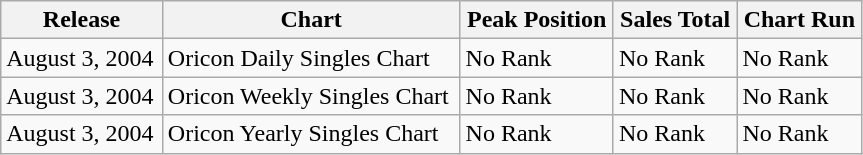<table class="wikitable" style="width:575px;">
<tr>
<th align="left">Release</th>
<th align="left">Chart</th>
<th align="left">Peak Position</th>
<th align="left">Sales Total</th>
<th align="left">Chart Run</th>
</tr>
<tr>
<td align="left">August 3, 2004</td>
<td align="left">Oricon Daily Singles Chart</td>
<td align="left">No Rank</td>
<td align="left">No Rank</td>
<td align="left">No Rank</td>
</tr>
<tr>
<td align="left">August 3, 2004</td>
<td align="left">Oricon Weekly Singles Chart</td>
<td align="left">No Rank</td>
<td align="left">No Rank</td>
<td align="left">No Rank</td>
</tr>
<tr>
<td align="left">August 3, 2004</td>
<td align="left">Oricon Yearly Singles Chart</td>
<td align="left">No Rank</td>
<td align="left">No Rank</td>
<td align="left">No Rank</td>
</tr>
</table>
